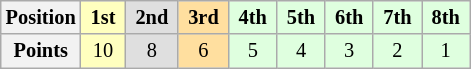<table class="wikitable" style="font-size:85%; text-align:center">
<tr>
<th>Position</th>
<td style="background:#ffffbf;"> <strong>1st</strong> </td>
<td style="background:#dfdfdf;"> <strong>2nd</strong> </td>
<td style="background:#ffdf9f;"> <strong>3rd</strong> </td>
<td style="background:#dfffdf;"> <strong>4th</strong> </td>
<td style="background:#dfffdf;"> <strong>5th</strong> </td>
<td style="background:#dfffdf;"> <strong>6th</strong> </td>
<td style="background:#dfffdf;"> <strong>7th</strong> </td>
<td style="background:#dfffdf;"> <strong>8th</strong> </td>
</tr>
<tr>
<th>Points</th>
<td style="background:#ffffbf;">10</td>
<td style="background:#dfdfdf;">8</td>
<td style="background:#ffdf9f;">6</td>
<td style="background:#dfffdf;">5</td>
<td style="background:#dfffdf;">4</td>
<td style="background:#dfffdf;">3</td>
<td style="background:#dfffdf;">2</td>
<td style="background:#dfffdf;">1</td>
</tr>
</table>
